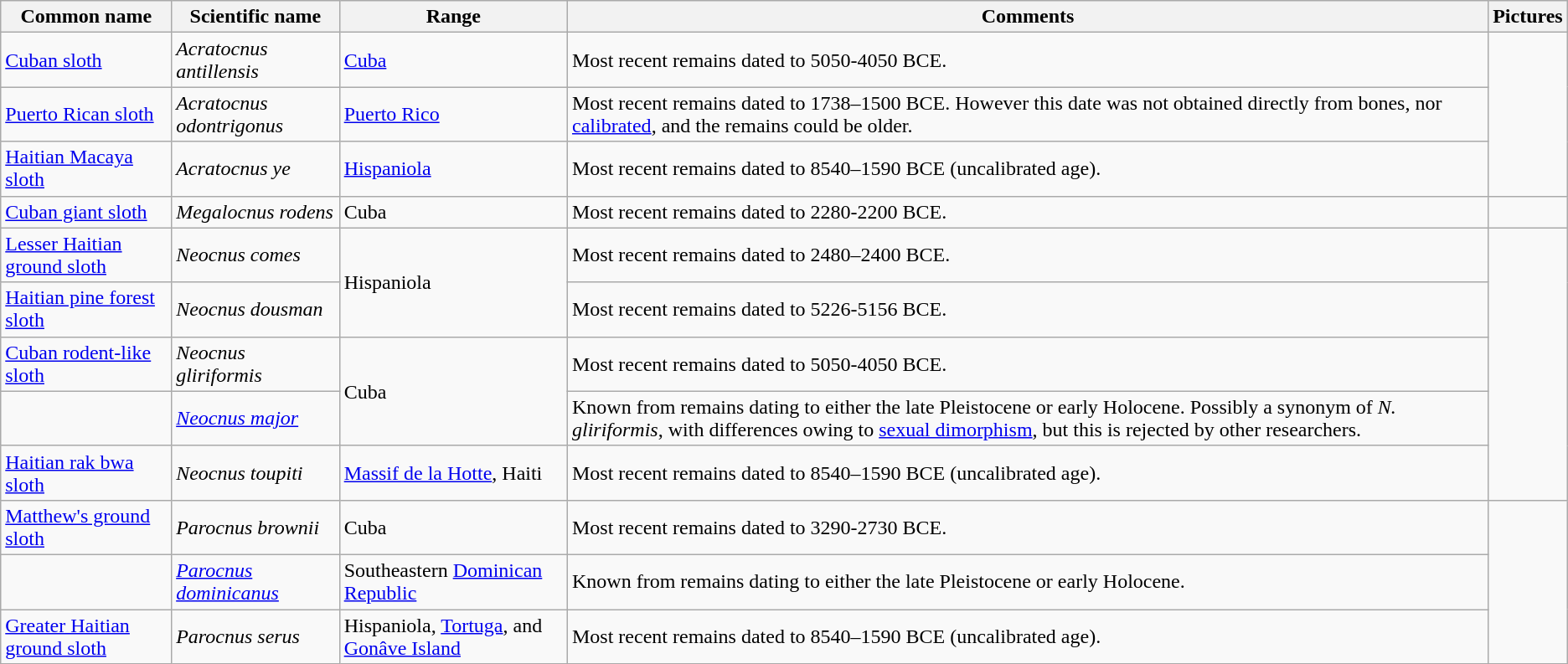<table class="wikitable">
<tr>
<th>Common name</th>
<th>Scientific name</th>
<th>Range</th>
<th class="unsortable">Comments</th>
<th class="unsortable">Pictures</th>
</tr>
<tr>
<td><a href='#'>Cuban sloth</a></td>
<td><em>Acratocnus antillensis</em></td>
<td><a href='#'>Cuba</a></td>
<td>Most recent remains dated to 5050-4050 BCE.</td>
<td rowspan="3"></td>
</tr>
<tr>
<td><a href='#'>Puerto Rican sloth</a></td>
<td><em>Acratocnus odontrigonus</em></td>
<td><a href='#'>Puerto Rico</a></td>
<td>Most recent remains dated to 1738–1500 BCE. However this date was not obtained directly from bones, nor <a href='#'>calibrated</a>, and the remains could be older.</td>
</tr>
<tr>
<td><a href='#'>Haitian Macaya sloth</a></td>
<td><em>Acratocnus ye</em></td>
<td><a href='#'>Hispaniola</a></td>
<td>Most recent remains dated to 8540–1590 BCE (uncalibrated age).</td>
</tr>
<tr>
<td><a href='#'>Cuban giant sloth</a></td>
<td><em>Megalocnus rodens</em></td>
<td>Cuba</td>
<td>Most recent remains dated to 2280-2200 BCE.</td>
<td></td>
</tr>
<tr>
<td><a href='#'>Lesser Haitian ground sloth</a></td>
<td><em>Neocnus comes</em></td>
<td rowspan="2">Hispaniola</td>
<td>Most recent remains dated to 2480–2400 BCE.</td>
<td rowspan="5"></td>
</tr>
<tr>
<td><a href='#'>Haitian pine forest sloth</a></td>
<td><em>Neocnus dousman</em></td>
<td>Most recent remains dated to 5226-5156 BCE.</td>
</tr>
<tr>
<td><a href='#'>Cuban rodent-like sloth</a></td>
<td><em>Neocnus gliriformis</em></td>
<td rowspan="2">Cuba</td>
<td>Most recent remains dated to 5050-4050 BCE.</td>
</tr>
<tr>
<td></td>
<td><em><a href='#'>Neocnus major</a></em></td>
<td>Known from remains dating to either the late Pleistocene or early Holocene. Possibly a synonym of <em>N. gliriformis</em>, with differences owing to <a href='#'>sexual dimorphism</a>, but this is rejected by other researchers.</td>
</tr>
<tr>
<td><a href='#'>Haitian rak bwa sloth</a></td>
<td><em>Neocnus toupiti</em></td>
<td><a href='#'>Massif de la Hotte</a>, Haiti</td>
<td>Most recent remains dated to 8540–1590 BCE (uncalibrated age).</td>
</tr>
<tr>
<td><a href='#'>Matthew's ground sloth</a></td>
<td><em>Parocnus brownii</em></td>
<td>Cuba</td>
<td>Most recent remains dated to 3290-2730 BCE.</td>
<td rowspan="3"></td>
</tr>
<tr>
<td></td>
<td><em><a href='#'>Parocnus dominicanus</a></em></td>
<td>Southeastern <a href='#'>Dominican Republic</a></td>
<td>Known from remains dating to either the late Pleistocene or early Holocene.</td>
</tr>
<tr>
<td><a href='#'>Greater Haitian ground sloth</a></td>
<td><em>Parocnus serus</em></td>
<td>Hispaniola, <a href='#'>Tortuga</a>, and <a href='#'>Gonâve Island</a></td>
<td>Most recent remains dated to 8540–1590 BCE (uncalibrated age).</td>
</tr>
</table>
